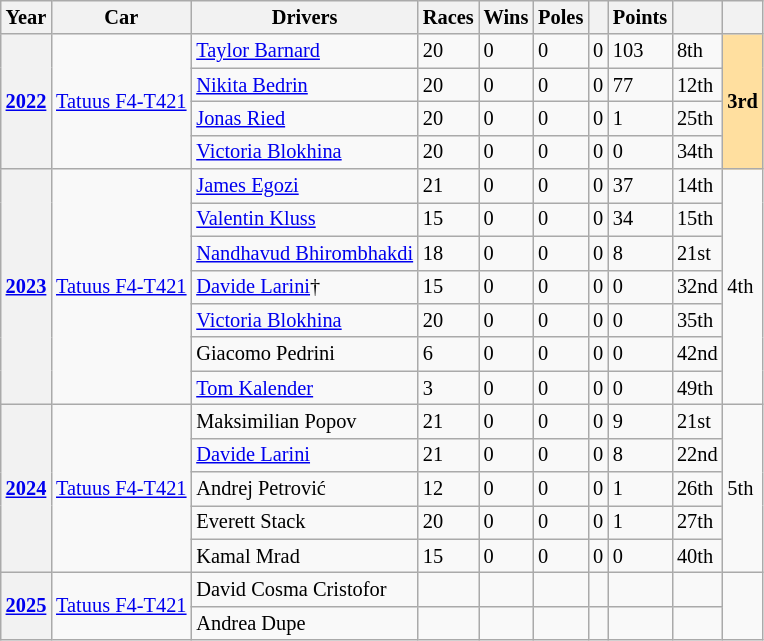<table class="wikitable" style="font-size:85%">
<tr>
<th>Year</th>
<th>Car</th>
<th>Drivers</th>
<th>Races</th>
<th>Wins</th>
<th>Poles</th>
<th></th>
<th>Points</th>
<th></th>
<th></th>
</tr>
<tr>
<th rowspan="4"><a href='#'>2022</a></th>
<td rowspan="4"><a href='#'>Tatuus F4-T421</a></td>
<td> <a href='#'>Taylor Barnard</a></td>
<td>20</td>
<td>0</td>
<td>0</td>
<td>0</td>
<td>103</td>
<td>8th</td>
<td rowspan="4" style="background:#FFDF9F;"><strong>3rd</strong></td>
</tr>
<tr>
<td> <a href='#'>Nikita Bedrin</a></td>
<td>20</td>
<td>0</td>
<td>0</td>
<td>0</td>
<td>77</td>
<td>12th</td>
</tr>
<tr>
<td> <a href='#'>Jonas Ried</a></td>
<td>20</td>
<td>0</td>
<td>0</td>
<td>0</td>
<td>1</td>
<td>25th</td>
</tr>
<tr>
<td> <a href='#'>Victoria Blokhina</a></td>
<td>20</td>
<td>0</td>
<td>0</td>
<td>0</td>
<td>0</td>
<td>34th</td>
</tr>
<tr>
<th rowspan="7"><a href='#'>2023</a></th>
<td rowspan="7"><a href='#'>Tatuus F4-T421</a></td>
<td> <a href='#'>James Egozi</a></td>
<td>21</td>
<td>0</td>
<td>0</td>
<td>0</td>
<td>37</td>
<td>14th</td>
<td rowspan="7">4th</td>
</tr>
<tr>
<td> <a href='#'>Valentin Kluss</a></td>
<td>15</td>
<td>0</td>
<td>0</td>
<td>0</td>
<td>34</td>
<td>15th</td>
</tr>
<tr>
<td> <a href='#'>Nandhavud Bhirombhakdi</a></td>
<td>18</td>
<td>0</td>
<td>0</td>
<td>0</td>
<td>8</td>
<td>21st</td>
</tr>
<tr>
<td> <a href='#'>Davide Larini</a>†</td>
<td>15</td>
<td>0</td>
<td>0</td>
<td>0</td>
<td>0</td>
<td>32nd</td>
</tr>
<tr>
<td> <a href='#'>Victoria Blokhina</a></td>
<td>20</td>
<td>0</td>
<td>0</td>
<td>0</td>
<td>0</td>
<td>35th</td>
</tr>
<tr>
<td> Giacomo Pedrini</td>
<td>6</td>
<td>0</td>
<td>0</td>
<td>0</td>
<td>0</td>
<td>42nd</td>
</tr>
<tr>
<td> <a href='#'>Tom Kalender</a></td>
<td>3</td>
<td>0</td>
<td>0</td>
<td>0</td>
<td>0</td>
<td>49th</td>
</tr>
<tr>
<th rowspan="5"><a href='#'>2024</a></th>
<td rowspan="5"><a href='#'>Tatuus F4-T421</a></td>
<td> Maksimilian Popov</td>
<td>21</td>
<td>0</td>
<td>0</td>
<td>0</td>
<td>9</td>
<td>21st</td>
<td rowspan="5">5th</td>
</tr>
<tr>
<td> <a href='#'>Davide Larini</a></td>
<td>21</td>
<td>0</td>
<td>0</td>
<td>0</td>
<td>8</td>
<td>22nd</td>
</tr>
<tr>
<td> Andrej Petrović</td>
<td>12</td>
<td>0</td>
<td>0</td>
<td>0</td>
<td>1</td>
<td>26th</td>
</tr>
<tr>
<td> Everett Stack</td>
<td>20</td>
<td>0</td>
<td>0</td>
<td>0</td>
<td>1</td>
<td>27th</td>
</tr>
<tr>
<td> Kamal Mrad</td>
<td>15</td>
<td>0</td>
<td>0</td>
<td>0</td>
<td>0</td>
<td>40th</td>
</tr>
<tr>
<th rowspan="2"><a href='#'>2025</a></th>
<td rowspan="2"><a href='#'>Tatuus F4-T421</a></td>
<td> David Cosma Cristofor</td>
<td></td>
<td></td>
<td></td>
<td></td>
<td></td>
<td></td>
<td rowspan="2"></td>
</tr>
<tr>
<td> Andrea Dupe</td>
<td></td>
<td></td>
<td></td>
<td></td>
<td></td>
<td></td>
</tr>
</table>
